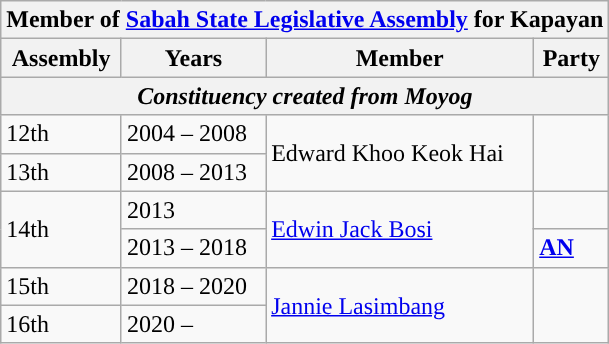<table class="wikitable">
<tr>
<th colspan="4">Member of <a href='#'>Sabah State Legislative Assembly</a> for Kapayan</th>
</tr>
<tr>
<th>Assembly</th>
<th>Years</th>
<th>Member</th>
<th>Party</th>
</tr>
<tr>
<th colspan="4" align="center"><em>Constituency created from Moyog</em></th>
</tr>
<tr>
<td>12th</td>
<td>2004 – 2008</td>
<td rowspan="2">Edward Khoo Keok Hai</td>
<td rowspan="2"></td>
</tr>
<tr>
<td>13th</td>
<td>2008 – 2013</td>
</tr>
<tr>
<td rowspan="2">14th</td>
<td>2013</td>
<td rowspan="2"><a href='#'>Edwin Jack Bosi</a></td>
<td></td>
</tr>
<tr>
<td>2013 – 2018</td>
<td><strong><a href='#'>AN</a></strong></td>
</tr>
<tr>
<td>15th</td>
<td>2018 – 2020</td>
<td rowspan="2"><a href='#'>Jannie Lasimbang</a></td>
<td rowspan="2"></td>
</tr>
<tr>
<td>16th</td>
<td>2020 –</td>
</tr>
</table>
